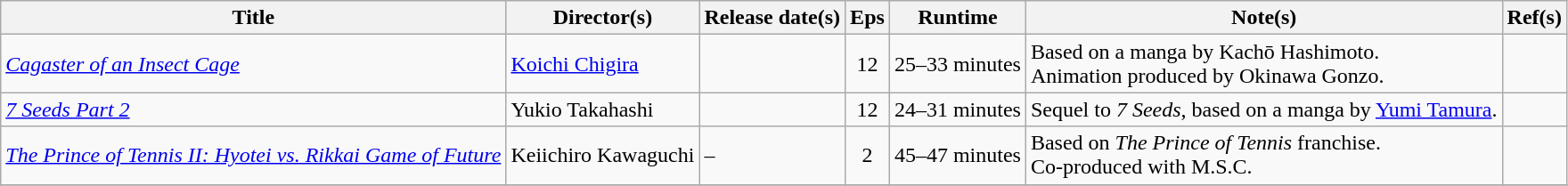<table class="wikitable sortable">
<tr>
<th scope="col">Title</th>
<th scope="col">Director(s)</th>
<th scope="col" nowrap>Release date(s)</th>
<th scope="col" class="unsortable">Eps</th>
<th scope="col" class="unsortable">Runtime</th>
<th scope="col" class="unsortable">Note(s)</th>
<th scope="col" class="unsortable">Ref(s)</th>
</tr>
<tr>
<td><em><a href='#'>Cagaster of an Insect Cage</a></em></td>
<td><a href='#'>Koichi Chigira</a></td>
<td></td>
<td style="text-align:center">12</td>
<td>25–33 minutes</td>
<td>Based on a manga by Kachō Hashimoto.<br>Animation produced by Okinawa Gonzo.</td>
<td style="text-align:center"></td>
</tr>
<tr>
<td><em><a href='#'>7 Seeds Part 2</a></em></td>
<td>Yukio Takahashi</td>
<td></td>
<td style="text-align:center">12</td>
<td>24–31 minutes</td>
<td>Sequel to <em>7 Seeds</em>, based on a manga by <a href='#'>Yumi Tamura</a>.</td>
<td style="text-align:center"></td>
</tr>
<tr>
<td><em><a href='#'>The Prince of Tennis II: Hyotei vs. Rikkai Game of Future</a></em></td>
<td>Keiichiro Kawaguchi</td>
<td>–<br></td>
<td style="text-align:center">2</td>
<td>45–47 minutes</td>
<td>Based on <em>The Prince of Tennis</em> franchise.<br>Co-produced with M.S.C.</td>
<td style="text-align:center"></td>
</tr>
<tr>
</tr>
</table>
